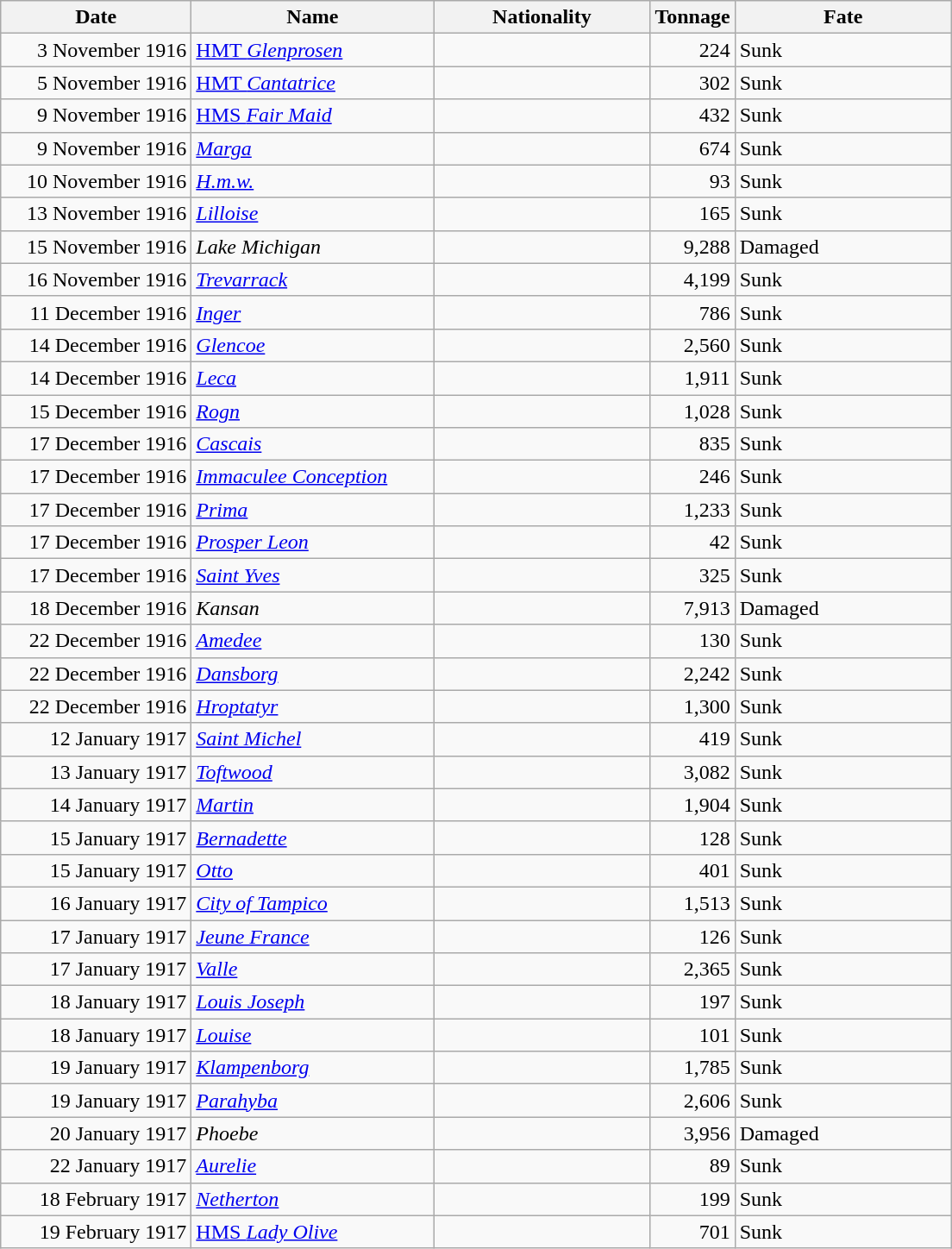<table class="wikitable sortable">
<tr>
<th width="140px">Date</th>
<th width="180px">Name</th>
<th width="160px">Nationality</th>
<th width="25px">Tonnage</th>
<th width="160px">Fate</th>
</tr>
<tr>
<td align="right">3 November 1916</td>
<td align="left"><a href='#'>HMT <em>Glenprosen</em></a></td>
<td align="left"></td>
<td align="right">224</td>
<td align="left">Sunk</td>
</tr>
<tr>
<td align="right">5 November 1916</td>
<td align="left"><a href='#'>HMT <em>Cantatrice</em></a></td>
<td align="left"></td>
<td align="right">302</td>
<td align="left">Sunk</td>
</tr>
<tr>
<td align="right">9 November 1916</td>
<td align="left"><a href='#'>HMS <em>Fair Maid</em></a></td>
<td align="left"></td>
<td align="right">432</td>
<td align="left">Sunk</td>
</tr>
<tr>
<td align="right">9 November 1916</td>
<td align="left"><a href='#'><em>Marga</em></a></td>
<td align="left"></td>
<td align="right">674</td>
<td align="left">Sunk</td>
</tr>
<tr>
<td align="right">10 November 1916</td>
<td align="left"><a href='#'><em>H.m.w.</em></a></td>
<td align="left"></td>
<td align="right">93</td>
<td align="left">Sunk</td>
</tr>
<tr>
<td align="right">13 November 1916</td>
<td align="left"><a href='#'><em>Lilloise</em></a></td>
<td align="left"></td>
<td align="right">165</td>
<td align="left">Sunk</td>
</tr>
<tr>
<td align="right">15 November 1916</td>
<td align="left"><em>Lake Michigan</em></td>
<td align="left"></td>
<td align="right">9,288</td>
<td align="left">Damaged</td>
</tr>
<tr>
<td align="right">16 November 1916</td>
<td align="left"><a href='#'><em>Trevarrack</em></a></td>
<td align="left"></td>
<td align="right">4,199</td>
<td align="left">Sunk</td>
</tr>
<tr>
<td align="right">11 December 1916</td>
<td align="left"><a href='#'><em>Inger</em></a></td>
<td align="left"></td>
<td align="right">786</td>
<td align="left">Sunk</td>
</tr>
<tr>
<td align="right">14 December 1916</td>
<td align="left"><a href='#'><em>Glencoe</em></a></td>
<td align="left"></td>
<td align="right">2,560</td>
<td align="left">Sunk</td>
</tr>
<tr>
<td align="right">14 December 1916</td>
<td align="left"><a href='#'><em>Leca</em></a></td>
<td align="left"></td>
<td align="right">1,911</td>
<td align="left">Sunk</td>
</tr>
<tr>
<td align="right">15 December 1916</td>
<td align="left"><a href='#'><em>Rogn</em></a></td>
<td align="left"></td>
<td align="right">1,028</td>
<td align="left">Sunk</td>
</tr>
<tr>
<td align="right">17 December 1916</td>
<td align="left"><a href='#'><em>Cascais</em></a></td>
<td align="left"></td>
<td align="right">835</td>
<td align="left">Sunk</td>
</tr>
<tr>
<td align="right">17 December 1916</td>
<td align="left"><a href='#'><em>Immaculee Conception</em></a></td>
<td align="left"></td>
<td align="right">246</td>
<td align="left">Sunk</td>
</tr>
<tr>
<td align="right">17 December 1916</td>
<td align="left"><a href='#'><em>Prima</em></a></td>
<td align="left"></td>
<td align="right">1,233</td>
<td align="left">Sunk</td>
</tr>
<tr>
<td align="right">17 December 1916</td>
<td align="left"><a href='#'><em>Prosper Leon</em></a></td>
<td align="left"></td>
<td align="right">42</td>
<td align="left">Sunk</td>
</tr>
<tr>
<td align="right">17 December 1916</td>
<td align="left"><a href='#'><em>Saint Yves</em></a></td>
<td align="left"></td>
<td align="right">325</td>
<td align="left">Sunk</td>
</tr>
<tr>
<td align="right">18 December 1916</td>
<td align="left"><em>Kansan</em></td>
<td align="left"></td>
<td align="right">7,913</td>
<td align="left">Damaged</td>
</tr>
<tr>
<td align="right">22 December 1916</td>
<td align="left"><a href='#'><em>Amedee</em></a></td>
<td align="left"></td>
<td align="right">130</td>
<td align="left">Sunk</td>
</tr>
<tr>
<td align="right">22 December 1916</td>
<td align="left"><a href='#'><em>Dansborg</em></a></td>
<td align="left"></td>
<td align="right">2,242</td>
<td align="left">Sunk</td>
</tr>
<tr>
<td align="right">22 December 1916</td>
<td align="left"><a href='#'><em>Hroptatyr</em></a></td>
<td align="left"></td>
<td align="right">1,300</td>
<td align="left">Sunk</td>
</tr>
<tr>
<td align="right">12 January 1917</td>
<td align="left"><a href='#'><em>Saint Michel</em></a></td>
<td align="left"></td>
<td align="right">419</td>
<td align="left">Sunk</td>
</tr>
<tr>
<td align="right">13 January 1917</td>
<td align="left"><a href='#'><em>Toftwood</em></a></td>
<td align="left"></td>
<td align="right">3,082</td>
<td align="left">Sunk</td>
</tr>
<tr>
<td align="right">14 January 1917</td>
<td align="left"><a href='#'><em>Martin</em></a></td>
<td align="left"></td>
<td align="right">1,904</td>
<td align="left">Sunk</td>
</tr>
<tr>
<td align="right">15 January 1917</td>
<td align="left"><a href='#'><em>Bernadette</em></a></td>
<td align="left"></td>
<td align="right">128</td>
<td align="left">Sunk</td>
</tr>
<tr>
<td align="right">15 January 1917</td>
<td align="left"><a href='#'><em>Otto</em></a></td>
<td align="left"></td>
<td align="right">401</td>
<td align="left">Sunk</td>
</tr>
<tr>
<td align="right">16 January 1917</td>
<td align="left"><a href='#'><em>City of Tampico</em></a></td>
<td align="left"></td>
<td align="right">1,513</td>
<td align="left">Sunk</td>
</tr>
<tr>
<td align="right">17 January 1917</td>
<td align="left"><a href='#'><em>Jeune France</em></a></td>
<td align="left"></td>
<td align="right">126</td>
<td align="left">Sunk</td>
</tr>
<tr>
<td align="right">17 January 1917</td>
<td align="left"><a href='#'><em>Valle</em></a></td>
<td align="left"></td>
<td align="right">2,365</td>
<td align="left">Sunk</td>
</tr>
<tr>
<td align="right">18 January 1917</td>
<td align="left"><a href='#'><em>Louis Joseph</em></a></td>
<td align="left"></td>
<td align="right">197</td>
<td align="left">Sunk</td>
</tr>
<tr>
<td align="right">18 January 1917</td>
<td align="left"><a href='#'><em>Louise</em></a></td>
<td align="left"></td>
<td align="right">101</td>
<td align="left">Sunk</td>
</tr>
<tr>
<td align="right">19 January 1917</td>
<td align="left"><a href='#'><em>Klampenborg</em></a></td>
<td align="left"></td>
<td align="right">1,785</td>
<td align="left">Sunk</td>
</tr>
<tr>
<td align="right">19 January 1917</td>
<td align="left"><a href='#'><em>Parahyba</em></a></td>
<td align="left"></td>
<td align="right">2,606</td>
<td align="left">Sunk</td>
</tr>
<tr>
<td align="right">20 January 1917</td>
<td align="left"><em>Phoebe</em></td>
<td align="left"></td>
<td align="right">3,956</td>
<td align="left">Damaged</td>
</tr>
<tr>
<td align="right">22 January 1917</td>
<td align="left"><a href='#'><em>Aurelie</em></a></td>
<td align="left"></td>
<td align="right">89</td>
<td align="left">Sunk</td>
</tr>
<tr>
<td align="right">18 February 1917</td>
<td align="left"><a href='#'><em>Netherton</em></a></td>
<td align="left"></td>
<td align="right">199</td>
<td align="left">Sunk</td>
</tr>
<tr>
<td align="right">19 February 1917</td>
<td align="left"><a href='#'>HMS <em>Lady Olive</em></a></td>
<td align="left"></td>
<td align="right">701</td>
<td align="left">Sunk</td>
</tr>
</table>
